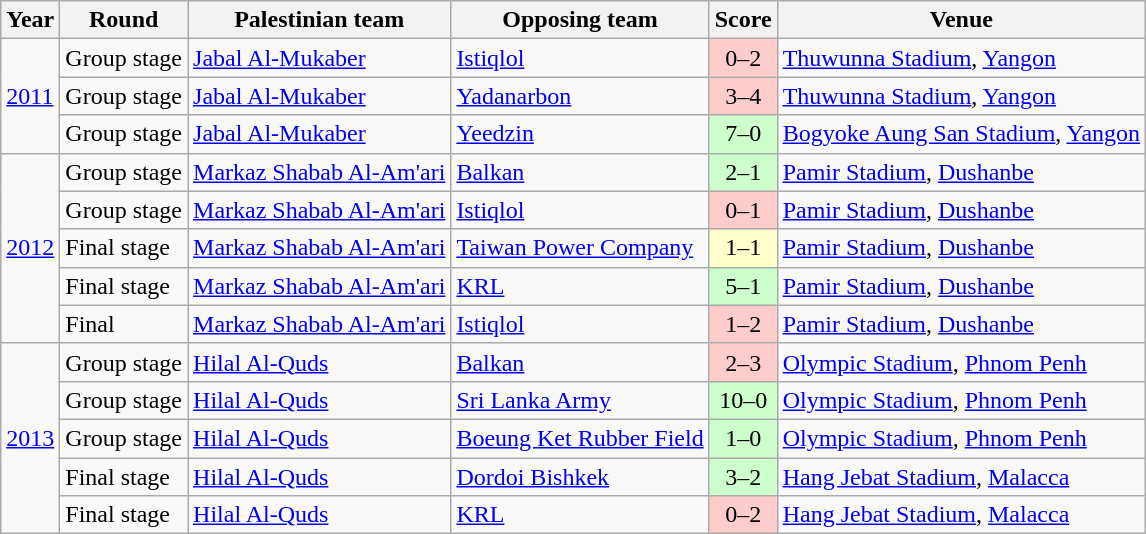<table class="wikitable">
<tr>
<th>Year</th>
<th>Round</th>
<th>Palestinian team</th>
<th>Opposing team</th>
<th>Score</th>
<th>Venue</th>
</tr>
<tr>
<td rowspan="3"><a href='#'>2011</a></td>
<td>Group stage</td>
<td><a href='#'>Jabal Al-Mukaber</a></td>
<td> <a href='#'>Istiqlol</a></td>
<td style="text-align: center;" bgcolor=ffcccc>0–2</td>
<td> <a href='#'>Thuwunna Stadium</a>, <a href='#'>Yangon</a></td>
</tr>
<tr>
<td>Group stage</td>
<td><a href='#'>Jabal Al-Mukaber</a></td>
<td> <a href='#'>Yadanarbon</a></td>
<td style="text-align: center;" bgcolor=ffcccc>3–4</td>
<td> <a href='#'>Thuwunna Stadium</a>, <a href='#'>Yangon</a></td>
</tr>
<tr>
<td>Group stage</td>
<td><a href='#'>Jabal Al-Mukaber</a></td>
<td> <a href='#'>Yeedzin</a></td>
<td style="text-align: center;" bgcolor=ccffcc>7–0</td>
<td> <a href='#'>Bogyoke Aung San Stadium</a>, <a href='#'>Yangon</a></td>
</tr>
<tr>
<td rowspan="5"><a href='#'>2012</a></td>
<td>Group stage</td>
<td><a href='#'>Markaz Shabab Al-Am'ari</a></td>
<td> <a href='#'>Balkan</a></td>
<td style="text-align: center;" bgcolor=ccffcc>2–1</td>
<td> <a href='#'>Pamir Stadium</a>, <a href='#'>Dushanbe</a></td>
</tr>
<tr>
<td>Group stage</td>
<td><a href='#'>Markaz Shabab Al-Am'ari</a></td>
<td> <a href='#'>Istiqlol</a></td>
<td style="text-align: center;" bgcolor=ffcccc>0–1</td>
<td> <a href='#'>Pamir Stadium</a>, <a href='#'>Dushanbe</a></td>
</tr>
<tr>
<td>Final stage</td>
<td><a href='#'>Markaz Shabab Al-Am'ari</a></td>
<td> <a href='#'>Taiwan Power Company</a></td>
<td style="text-align: center;" bgcolor=ffffcc>1–1</td>
<td> <a href='#'>Pamir Stadium</a>, <a href='#'>Dushanbe</a></td>
</tr>
<tr>
<td>Final stage</td>
<td><a href='#'>Markaz Shabab Al-Am'ari</a></td>
<td> <a href='#'>KRL</a></td>
<td style="text-align: center;" bgcolor=ccffcc>5–1</td>
<td> <a href='#'>Pamir Stadium</a>, <a href='#'>Dushanbe</a></td>
</tr>
<tr>
<td>Final</td>
<td><a href='#'>Markaz Shabab Al-Am'ari</a></td>
<td> <a href='#'>Istiqlol</a></td>
<td style="text-align: center;" bgcolor=ffcccc>1–2</td>
<td> <a href='#'>Pamir Stadium</a>, <a href='#'>Dushanbe</a></td>
</tr>
<tr>
<td rowspan="5"><a href='#'>2013</a></td>
<td>Group stage</td>
<td><a href='#'>Hilal Al-Quds</a></td>
<td> <a href='#'>Balkan</a></td>
<td style="text-align: center;" bgcolor=ffcccc>2–3</td>
<td> <a href='#'>Olympic Stadium</a>, <a href='#'>Phnom Penh</a></td>
</tr>
<tr>
<td>Group stage</td>
<td><a href='#'>Hilal Al-Quds</a></td>
<td> <a href='#'>Sri Lanka Army</a></td>
<td style="text-align: center;" bgcolor=ccffcc>10–0</td>
<td> <a href='#'>Olympic Stadium</a>, <a href='#'>Phnom Penh</a></td>
</tr>
<tr>
<td>Group stage</td>
<td><a href='#'>Hilal Al-Quds</a></td>
<td> <a href='#'>Boeung Ket Rubber Field</a></td>
<td style="text-align: center;" bgcolor=ccffcc>1–0</td>
<td> <a href='#'>Olympic Stadium</a>, <a href='#'>Phnom Penh</a></td>
</tr>
<tr>
<td>Final stage</td>
<td><a href='#'>Hilal Al-Quds</a></td>
<td> <a href='#'>Dordoi Bishkek</a></td>
<td style="text-align: center;" bgcolor=ccffcc>3–2</td>
<td> <a href='#'>Hang Jebat Stadium</a>, <a href='#'>Malacca</a></td>
</tr>
<tr>
<td>Final stage</td>
<td><a href='#'>Hilal Al-Quds</a></td>
<td> <a href='#'>KRL</a></td>
<td style="text-align: center;" bgcolor=ffcccc>0–2</td>
<td> <a href='#'>Hang Jebat Stadium</a>, <a href='#'>Malacca</a></td>
</tr>
</table>
